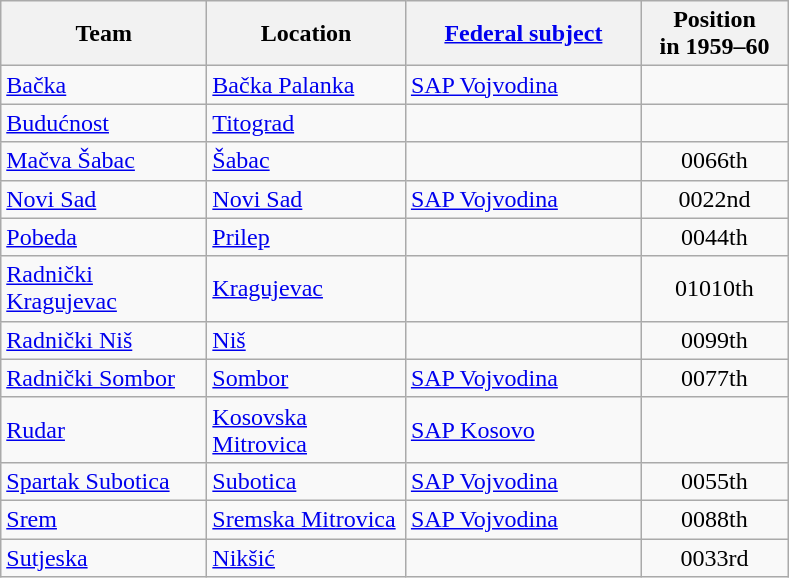<table class="wikitable sortable" style="text-align: left;">
<tr>
<th width="130">Team</th>
<th width="125">Location</th>
<th width="150"><a href='#'>Federal subject</a></th>
<th width="90">Position<br>in 1959–60</th>
</tr>
<tr>
<td><a href='#'>Bačka</a></td>
<td><a href='#'>Bačka Palanka</a></td>
<td> <a href='#'>SAP Vojvodina</a></td>
<td></td>
</tr>
<tr>
<td><a href='#'>Budućnost</a></td>
<td><a href='#'>Titograd</a></td>
<td></td>
<td></td>
</tr>
<tr>
<td><a href='#'>Mačva Šabac</a></td>
<td><a href='#'>Šabac</a></td>
<td></td>
<td style="text-align:center;"><span>006</span>6th</td>
</tr>
<tr>
<td><a href='#'>Novi Sad</a></td>
<td><a href='#'>Novi Sad</a></td>
<td> <a href='#'>SAP Vojvodina</a></td>
<td style="text-align:center;"><span>002</span>2nd</td>
</tr>
<tr>
<td><a href='#'>Pobeda</a></td>
<td><a href='#'>Prilep</a></td>
<td></td>
<td style="text-align:center;"><span>004</span>4th</td>
</tr>
<tr>
<td><a href='#'>Radnički Kragujevac</a></td>
<td><a href='#'>Kragujevac</a></td>
<td></td>
<td style="text-align:center;"><span>010</span>10th</td>
</tr>
<tr>
<td><a href='#'>Radnički Niš</a></td>
<td><a href='#'>Niš</a></td>
<td></td>
<td style="text-align:center;"><span>009</span>9th</td>
</tr>
<tr>
<td><a href='#'>Radnički Sombor</a></td>
<td><a href='#'>Sombor</a></td>
<td> <a href='#'>SAP Vojvodina</a></td>
<td style="text-align:center;"><span>007</span>7th</td>
</tr>
<tr>
<td><a href='#'>Rudar</a></td>
<td><a href='#'>Kosovska Mitrovica</a></td>
<td> <a href='#'>SAP Kosovo</a></td>
<td></td>
</tr>
<tr>
<td><a href='#'>Spartak Subotica</a></td>
<td><a href='#'>Subotica</a></td>
<td> <a href='#'>SAP Vojvodina</a></td>
<td style="text-align:center;"><span>005</span>5th</td>
</tr>
<tr>
<td><a href='#'>Srem</a></td>
<td><a href='#'>Sremska Mitrovica</a></td>
<td> <a href='#'>SAP Vojvodina</a></td>
<td style="text-align:center;"><span>008</span>8th</td>
</tr>
<tr>
<td><a href='#'>Sutjeska</a></td>
<td><a href='#'>Nikšić</a></td>
<td></td>
<td style="text-align:center;"><span>003</span>3rd</td>
</tr>
</table>
